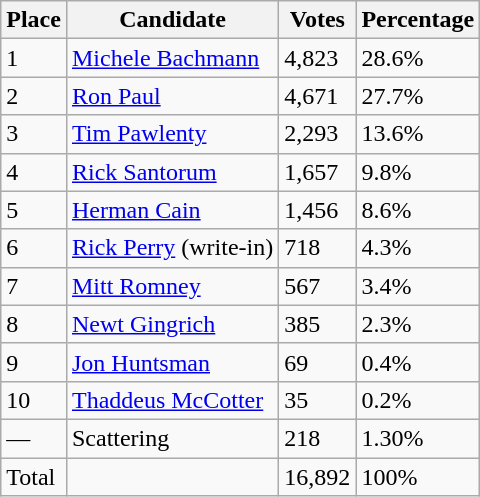<table class="wikitable">
<tr>
<th>Place</th>
<th>Candidate</th>
<th>Votes</th>
<th>Percentage</th>
</tr>
<tr>
<td>1</td>
<td><a href='#'>Michele Bachmann</a></td>
<td>4,823</td>
<td>28.6%</td>
</tr>
<tr>
<td>2</td>
<td><a href='#'>Ron Paul</a></td>
<td>4,671</td>
<td>27.7%</td>
</tr>
<tr>
<td>3</td>
<td><a href='#'>Tim Pawlenty</a></td>
<td>2,293</td>
<td>13.6%</td>
</tr>
<tr>
<td>4</td>
<td><a href='#'>Rick Santorum</a></td>
<td>1,657</td>
<td>9.8%</td>
</tr>
<tr>
<td>5</td>
<td><a href='#'>Herman Cain</a></td>
<td>1,456</td>
<td>8.6%</td>
</tr>
<tr>
<td>6</td>
<td><a href='#'>Rick Perry</a> (write-in)</td>
<td>718</td>
<td>4.3%</td>
</tr>
<tr>
<td>7</td>
<td><a href='#'>Mitt Romney</a></td>
<td>567</td>
<td>3.4%</td>
</tr>
<tr>
<td>8</td>
<td><a href='#'>Newt Gingrich</a></td>
<td>385</td>
<td>2.3%</td>
</tr>
<tr>
<td>9</td>
<td><a href='#'>Jon Huntsman</a></td>
<td>69</td>
<td>0.4%</td>
</tr>
<tr>
<td>10</td>
<td><a href='#'>Thaddeus McCotter</a></td>
<td>35</td>
<td>0.2%</td>
</tr>
<tr>
<td>—</td>
<td>Scattering</td>
<td>218</td>
<td>1.30%</td>
</tr>
<tr>
<td>Total</td>
<td></td>
<td>16,892</td>
<td>100%</td>
</tr>
</table>
